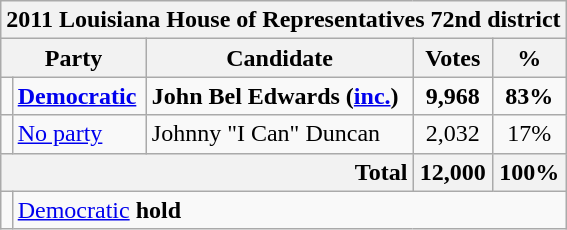<table class=wikitable>
<tr>
<th colspan = 6>2011 Louisiana House of Representatives 72nd district</th>
</tr>
<tr>
<th colspan=2>Party</th>
<th>Candidate</th>
<th>Votes</th>
<th>%</th>
</tr>
<tr>
<td></td>
<td><strong><a href='#'>Democratic</a></strong></td>
<td><strong>John Bel Edwards (<a href='#'>inc.</a>)</strong></td>
<td align=center><strong>9,968</strong></td>
<td align=center><strong>83%</strong></td>
</tr>
<tr>
<td></td>
<td><a href='#'>No party</a></td>
<td>Johnny "I Can" Duncan</td>
<td align=center>2,032</td>
<td align=center>17%</td>
</tr>
<tr>
<th colspan=3; style="text-align:right;">Total</th>
<th align=center>12,000</th>
<th align=center>100%</th>
</tr>
<tr>
<td></td>
<td colspan=6; style="text-align:left;"><a href='#'>Democratic</a> <strong>hold</strong></td>
</tr>
</table>
